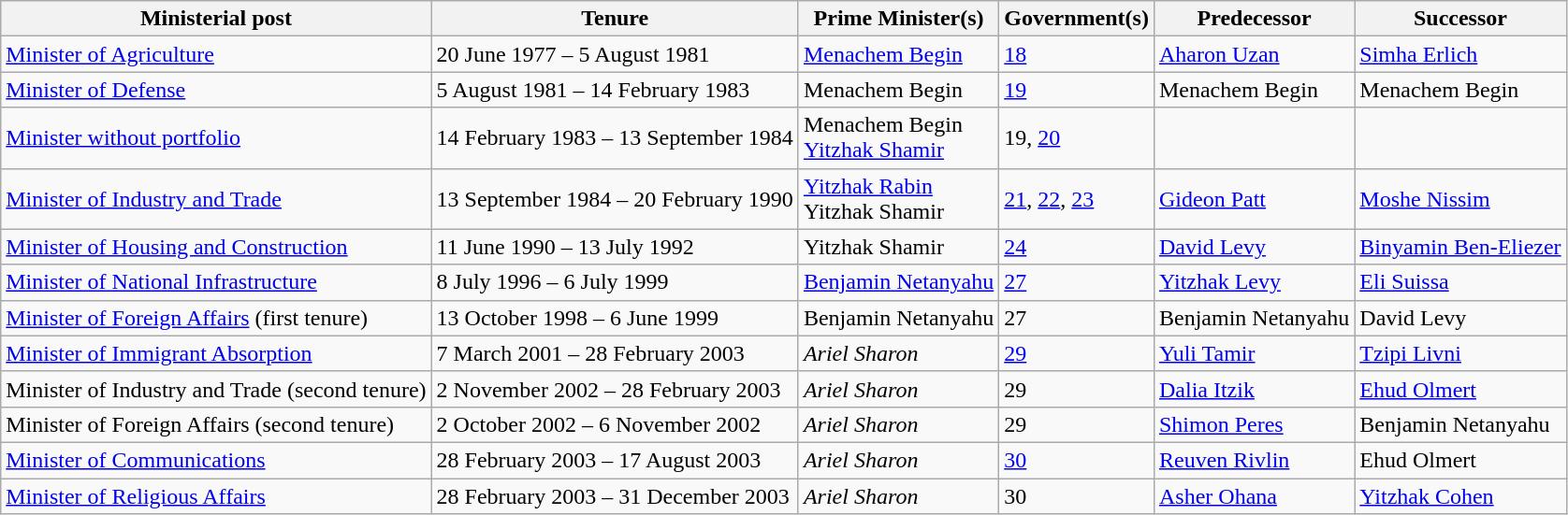<table class="wikitable">
<tr>
<th>Ministerial post</th>
<th>Tenure</th>
<th>Prime Minister(s)</th>
<th>Government(s)</th>
<th>Predecessor</th>
<th>Successor</th>
</tr>
<tr>
<td><a href='#'>Minister of Agriculture</a></td>
<td>20 June 1977 – 5 August 1981</td>
<td><a href='#'>Menachem Begin</a></td>
<td><a href='#'>18</a></td>
<td><a href='#'>Aharon Uzan</a></td>
<td><a href='#'>Simha Erlich</a></td>
</tr>
<tr>
<td><a href='#'>Minister of Defense</a></td>
<td>5 August 1981 – 14 February 1983</td>
<td>Menachem Begin</td>
<td><a href='#'>19</a></td>
<td>Menachem Begin</td>
<td>Menachem Begin</td>
</tr>
<tr>
<td><a href='#'>Minister without portfolio</a></td>
<td>14 February 1983 – 13 September 1984</td>
<td>Menachem Begin <br><a href='#'>Yitzhak Shamir</a> </td>
<td>19, <a href='#'>20</a></td>
<td></td>
<td></td>
</tr>
<tr>
<td><a href='#'>Minister of Industry and Trade</a></td>
<td>13 September 1984 – 20 February 1990</td>
<td><a href='#'>Yitzhak Rabin</a> <br>Yitzhak Shamir </td>
<td><a href='#'>21</a>, <a href='#'>22</a>, <a href='#'>23</a></td>
<td><a href='#'>Gideon Patt</a></td>
<td><a href='#'>Moshe Nissim</a></td>
</tr>
<tr>
<td><a href='#'>Minister of Housing and Construction</a></td>
<td>11 June 1990 – 13 July 1992</td>
<td>Yitzhak Shamir</td>
<td><a href='#'>24</a></td>
<td><a href='#'>David Levy</a></td>
<td><a href='#'>Binyamin Ben-Eliezer</a></td>
</tr>
<tr>
<td><a href='#'>Minister of National Infrastructure</a></td>
<td>8 July 1996 – 6 July 1999</td>
<td><a href='#'>Benjamin Netanyahu</a></td>
<td><a href='#'>27</a></td>
<td><a href='#'>Yitzhak Levy</a></td>
<td><a href='#'>Eli Suissa</a></td>
</tr>
<tr>
<td><a href='#'>Minister of Foreign Affairs</a> (first tenure)</td>
<td>13 October 1998 – 6 June 1999</td>
<td>Benjamin Netanyahu</td>
<td>27</td>
<td>Benjamin Netanyahu</td>
<td>David Levy</td>
</tr>
<tr>
<td><a href='#'>Minister of Immigrant Absorption</a></td>
<td>7 March 2001 – 28 February 2003</td>
<td><em>Ariel Sharon</em></td>
<td><a href='#'>29</a></td>
<td><a href='#'>Yuli Tamir</a></td>
<td><a href='#'>Tzipi Livni</a></td>
</tr>
<tr>
<td>Minister of Industry and Trade (second tenure)</td>
<td>2 November 2002 – 28 February 2003</td>
<td><em>Ariel Sharon</em></td>
<td>29</td>
<td><a href='#'>Dalia Itzik</a></td>
<td><a href='#'>Ehud Olmert</a></td>
</tr>
<tr>
<td>Minister of Foreign Affairs (second tenure)</td>
<td>2 October 2002 – 6 November 2002</td>
<td><em>Ariel Sharon</em></td>
<td>29</td>
<td><a href='#'>Shimon Peres</a></td>
<td>Benjamin Netanyahu</td>
</tr>
<tr>
<td><a href='#'>Minister of Communications</a></td>
<td>28 February 2003 – 17 August 2003</td>
<td><em>Ariel Sharon</em></td>
<td><a href='#'>30</a></td>
<td><a href='#'>Reuven Rivlin</a></td>
<td>Ehud Olmert</td>
</tr>
<tr>
<td><a href='#'>Minister of Religious Affairs</a></td>
<td>28 February 2003 – 31 December 2003</td>
<td><em>Ariel Sharon</em></td>
<td>30</td>
<td><a href='#'>Asher Ohana</a></td>
<td><a href='#'>Yitzhak Cohen</a></td>
</tr>
</table>
